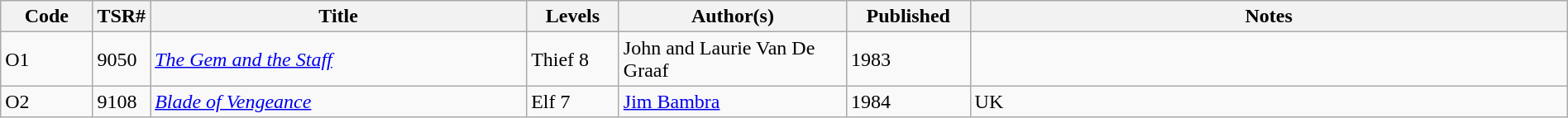<table class="wikitable" style="width: 100%">
<tr>
<th scope="col" style="width: 6%;">Code</th>
<th>TSR#</th>
<th scope="col" style="width: 25%;">Title</th>
<th scope="col" style="width: 6%;">Levels</th>
<th scope="col" style="width: 15%;">Author(s)</th>
<th scope="col" style="width: 8%;">Published</th>
<th scope="col" style="width: 40%;">Notes</th>
</tr>
<tr>
<td>O1</td>
<td>9050</td>
<td><em><a href='#'>The Gem and the Staff</a></em></td>
<td>Thief 8</td>
<td>John and Laurie Van De Graaf</td>
<td>1983</td>
<td> </td>
</tr>
<tr>
<td>O2</td>
<td>9108</td>
<td><em><a href='#'>Blade of Vengeance</a></em></td>
<td>Elf 7</td>
<td><a href='#'>Jim Bambra</a></td>
<td>1984</td>
<td>UK</td>
</tr>
</table>
